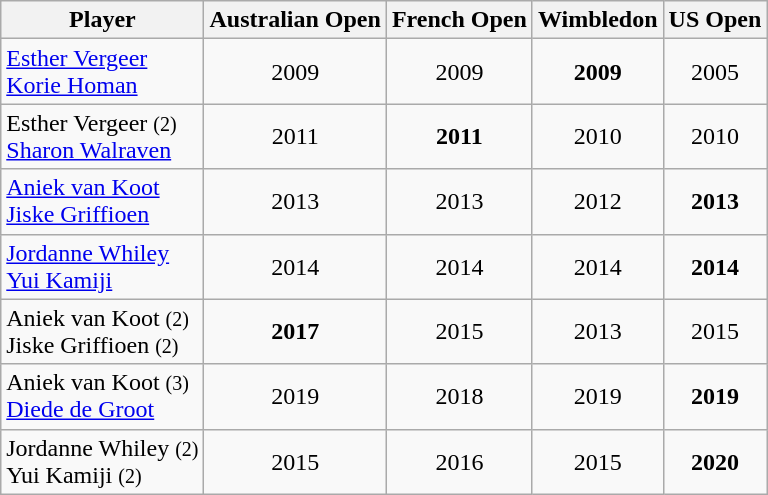<table class="wikitable sortable" style="text-align:center;">
<tr>
<th>Player</th>
<th>Australian Open</th>
<th>French Open</th>
<th>Wimbledon</th>
<th>US Open</th>
</tr>
<tr>
<td style="text-align:left;"> <a href='#'>Esther Vergeer</a><br> <a href='#'>Korie Homan</a></td>
<td>2009</td>
<td>2009</td>
<td><strong>2009</strong></td>
<td>2005</td>
</tr>
<tr>
<td style="text-align:left;"> Esther Vergeer <small>(2)</small><br> <a href='#'>Sharon Walraven</a></td>
<td>2011</td>
<td><strong>2011</strong></td>
<td>2010</td>
<td>2010</td>
</tr>
<tr>
<td style="text-align:left;"> <a href='#'>Aniek van Koot</a><br> <a href='#'>Jiske Griffioen</a></td>
<td>2013</td>
<td>2013</td>
<td>2012</td>
<td><strong>2013</strong></td>
</tr>
<tr>
<td style="text-align:left;"> <a href='#'>Jordanne Whiley</a><br> <a href='#'>Yui Kamiji</a></td>
<td>2014</td>
<td>2014</td>
<td>2014</td>
<td><strong>2014</strong></td>
</tr>
<tr>
<td style="text-align:left;"> Aniek van Koot <small>(2)</small><br> Jiske Griffioen <small>(2)</small></td>
<td><strong>2017</strong></td>
<td>2015</td>
<td>2013</td>
<td>2015</td>
</tr>
<tr>
<td style="text-align:left;"> Aniek van Koot <small>(3)</small><br> <a href='#'>Diede de Groot</a></td>
<td>2019</td>
<td>2018</td>
<td>2019</td>
<td><strong>2019</strong></td>
</tr>
<tr>
<td style="text-align:left;"> Jordanne Whiley <small>(2)</small><br> Yui Kamiji <small>(2)</small></td>
<td>2015</td>
<td>2016</td>
<td>2015</td>
<td><strong>2020</strong></td>
</tr>
</table>
